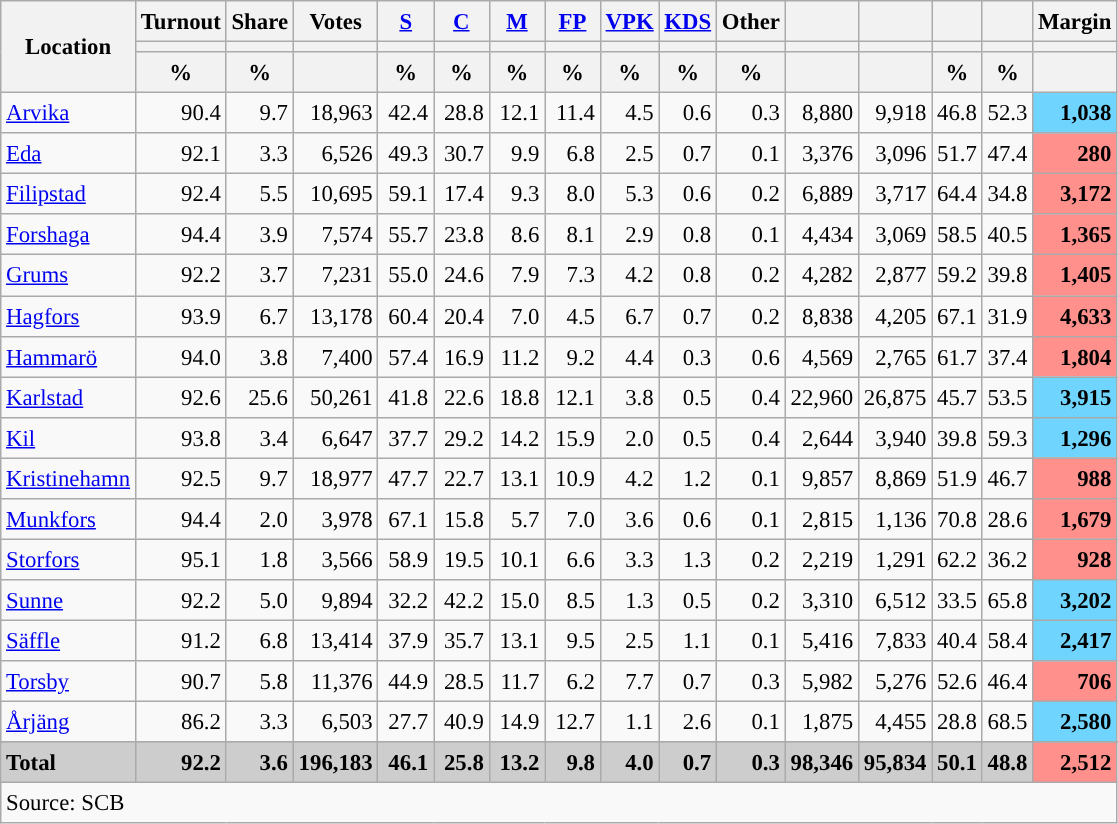<table class="wikitable sortable" style="text-align:right; font-size:95%; line-height:20px;">
<tr>
<th rowspan="3">Location</th>
<th>Turnout</th>
<th>Share</th>
<th>Votes</th>
<th width="30px" class="unsortable"><a href='#'>S</a></th>
<th width="30px" class="unsortable"><a href='#'>C</a></th>
<th width="30px" class="unsortable"><a href='#'>M</a></th>
<th width="30px" class="unsortable"><a href='#'>FP</a></th>
<th width="30px" class="unsortable"><a href='#'>VPK</a></th>
<th width="30px" class="unsortable"><a href='#'>KDS</a></th>
<th width="30px" class="unsortable">Other</th>
<th></th>
<th></th>
<th></th>
<th></th>
<th>Margin</th>
</tr>
<tr>
<th></th>
<th></th>
<th></th>
<th style="background:"></th>
<th style="background:"></th>
<th style="background:"></th>
<th style="background:"></th>
<th style="background:"></th>
<th style="background:"></th>
<th style="background:"></th>
<th style="background:"></th>
<th style="background:"></th>
<th style="background:"></th>
<th style="background:"></th>
<th></th>
</tr>
<tr>
<th data-sort-type="number">%</th>
<th data-sort-type="number">%</th>
<th></th>
<th data-sort-type="number">%</th>
<th data-sort-type="number">%</th>
<th data-sort-type="number">%</th>
<th data-sort-type="number">%</th>
<th data-sort-type="number">%</th>
<th data-sort-type="number">%</th>
<th data-sort-type="number">%</th>
<th data-sort-type="number"></th>
<th data-sort-type="number"></th>
<th data-sort-type="number">%</th>
<th data-sort-type="number">%</th>
<th data-sort-type="number"></th>
</tr>
<tr>
<td align=left><a href='#'>Arvika</a></td>
<td>90.4</td>
<td>9.7</td>
<td>18,963</td>
<td>42.4</td>
<td>28.8</td>
<td>12.1</td>
<td>11.4</td>
<td>4.5</td>
<td>0.6</td>
<td>0.3</td>
<td>8,880</td>
<td>9,918</td>
<td>46.8</td>
<td>52.3</td>
<td bgcolor=#6fd5fe><strong>1,038</strong></td>
</tr>
<tr>
<td align=left><a href='#'>Eda</a></td>
<td>92.1</td>
<td>3.3</td>
<td>6,526</td>
<td>49.3</td>
<td>30.7</td>
<td>9.9</td>
<td>6.8</td>
<td>2.5</td>
<td>0.7</td>
<td>0.1</td>
<td>3,376</td>
<td>3,096</td>
<td>51.7</td>
<td>47.4</td>
<td bgcolor=#ff908c><strong>280</strong></td>
</tr>
<tr>
<td align=left><a href='#'>Filipstad</a></td>
<td>92.4</td>
<td>5.5</td>
<td>10,695</td>
<td>59.1</td>
<td>17.4</td>
<td>9.3</td>
<td>8.0</td>
<td>5.3</td>
<td>0.6</td>
<td>0.2</td>
<td>6,889</td>
<td>3,717</td>
<td>64.4</td>
<td>34.8</td>
<td bgcolor=#ff908c><strong>3,172</strong></td>
</tr>
<tr>
<td align=left><a href='#'>Forshaga</a></td>
<td>94.4</td>
<td>3.9</td>
<td>7,574</td>
<td>55.7</td>
<td>23.8</td>
<td>8.6</td>
<td>8.1</td>
<td>2.9</td>
<td>0.8</td>
<td>0.1</td>
<td>4,434</td>
<td>3,069</td>
<td>58.5</td>
<td>40.5</td>
<td bgcolor=#ff908c><strong>1,365</strong></td>
</tr>
<tr>
<td align=left><a href='#'>Grums</a></td>
<td>92.2</td>
<td>3.7</td>
<td>7,231</td>
<td>55.0</td>
<td>24.6</td>
<td>7.9</td>
<td>7.3</td>
<td>4.2</td>
<td>0.8</td>
<td>0.2</td>
<td>4,282</td>
<td>2,877</td>
<td>59.2</td>
<td>39.8</td>
<td bgcolor=#ff908c><strong>1,405</strong></td>
</tr>
<tr>
<td align=left><a href='#'>Hagfors</a></td>
<td>93.9</td>
<td>6.7</td>
<td>13,178</td>
<td>60.4</td>
<td>20.4</td>
<td>7.0</td>
<td>4.5</td>
<td>6.7</td>
<td>0.7</td>
<td>0.2</td>
<td>8,838</td>
<td>4,205</td>
<td>67.1</td>
<td>31.9</td>
<td bgcolor=#ff908c><strong>4,633</strong></td>
</tr>
<tr>
<td align=left><a href='#'>Hammarö</a></td>
<td>94.0</td>
<td>3.8</td>
<td>7,400</td>
<td>57.4</td>
<td>16.9</td>
<td>11.2</td>
<td>9.2</td>
<td>4.4</td>
<td>0.3</td>
<td>0.6</td>
<td>4,569</td>
<td>2,765</td>
<td>61.7</td>
<td>37.4</td>
<td bgcolor=#ff908c><strong>1,804</strong></td>
</tr>
<tr>
<td align=left><a href='#'>Karlstad</a></td>
<td>92.6</td>
<td>25.6</td>
<td>50,261</td>
<td>41.8</td>
<td>22.6</td>
<td>18.8</td>
<td>12.1</td>
<td>3.8</td>
<td>0.5</td>
<td>0.4</td>
<td>22,960</td>
<td>26,875</td>
<td>45.7</td>
<td>53.5</td>
<td bgcolor=#6fd5fe><strong>3,915</strong></td>
</tr>
<tr>
<td align=left><a href='#'>Kil</a></td>
<td>93.8</td>
<td>3.4</td>
<td>6,647</td>
<td>37.7</td>
<td>29.2</td>
<td>14.2</td>
<td>15.9</td>
<td>2.0</td>
<td>0.5</td>
<td>0.4</td>
<td>2,644</td>
<td>3,940</td>
<td>39.8</td>
<td>59.3</td>
<td bgcolor=#6fd5fe><strong>1,296</strong></td>
</tr>
<tr>
<td align=left><a href='#'>Kristinehamn</a></td>
<td>92.5</td>
<td>9.7</td>
<td>18,977</td>
<td>47.7</td>
<td>22.7</td>
<td>13.1</td>
<td>10.9</td>
<td>4.2</td>
<td>1.2</td>
<td>0.1</td>
<td>9,857</td>
<td>8,869</td>
<td>51.9</td>
<td>46.7</td>
<td bgcolor=#ff908c><strong>988</strong></td>
</tr>
<tr>
<td align=left><a href='#'>Munkfors</a></td>
<td>94.4</td>
<td>2.0</td>
<td>3,978</td>
<td>67.1</td>
<td>15.8</td>
<td>5.7</td>
<td>7.0</td>
<td>3.6</td>
<td>0.6</td>
<td>0.1</td>
<td>2,815</td>
<td>1,136</td>
<td>70.8</td>
<td>28.6</td>
<td bgcolor=#ff908c><strong>1,679</strong></td>
</tr>
<tr>
<td align=left><a href='#'>Storfors</a></td>
<td>95.1</td>
<td>1.8</td>
<td>3,566</td>
<td>58.9</td>
<td>19.5</td>
<td>10.1</td>
<td>6.6</td>
<td>3.3</td>
<td>1.3</td>
<td>0.2</td>
<td>2,219</td>
<td>1,291</td>
<td>62.2</td>
<td>36.2</td>
<td bgcolor=#ff908c><strong>928</strong></td>
</tr>
<tr>
<td align=left><a href='#'>Sunne</a></td>
<td>92.2</td>
<td>5.0</td>
<td>9,894</td>
<td>32.2</td>
<td>42.2</td>
<td>15.0</td>
<td>8.5</td>
<td>1.3</td>
<td>0.5</td>
<td>0.2</td>
<td>3,310</td>
<td>6,512</td>
<td>33.5</td>
<td>65.8</td>
<td bgcolor=#6fd5fe><strong>3,202</strong></td>
</tr>
<tr>
<td align=left><a href='#'>Säffle</a></td>
<td>91.2</td>
<td>6.8</td>
<td>13,414</td>
<td>37.9</td>
<td>35.7</td>
<td>13.1</td>
<td>9.5</td>
<td>2.5</td>
<td>1.1</td>
<td>0.1</td>
<td>5,416</td>
<td>7,833</td>
<td>40.4</td>
<td>58.4</td>
<td bgcolor=#6fd5fe><strong>2,417</strong></td>
</tr>
<tr>
<td align=left><a href='#'>Torsby</a></td>
<td>90.7</td>
<td>5.8</td>
<td>11,376</td>
<td>44.9</td>
<td>28.5</td>
<td>11.7</td>
<td>6.2</td>
<td>7.7</td>
<td>0.7</td>
<td>0.3</td>
<td>5,982</td>
<td>5,276</td>
<td>52.6</td>
<td>46.4</td>
<td bgcolor=#ff908c><strong>706</strong></td>
</tr>
<tr>
<td align=left><a href='#'>Årjäng</a></td>
<td>86.2</td>
<td>3.3</td>
<td>6,503</td>
<td>27.7</td>
<td>40.9</td>
<td>14.9</td>
<td>12.7</td>
<td>1.1</td>
<td>2.6</td>
<td>0.1</td>
<td>1,875</td>
<td>4,455</td>
<td>28.8</td>
<td>68.5</td>
<td bgcolor=#6fd5fe><strong>2,580</strong></td>
</tr>
<tr>
</tr>
<tr style="background:#CDCDCD;">
<td align=left><strong>Total</strong></td>
<td><strong>92.2</strong></td>
<td><strong>3.6</strong></td>
<td><strong>196,183</strong></td>
<td><strong>46.1</strong></td>
<td><strong>25.8</strong></td>
<td><strong>13.2</strong></td>
<td><strong>9.8</strong></td>
<td><strong>4.0</strong></td>
<td><strong>0.7</strong></td>
<td><strong>0.3</strong></td>
<td><strong>98,346</strong></td>
<td><strong>95,834</strong></td>
<td><strong>50.1</strong></td>
<td><strong>48.8</strong></td>
<td bgcolor=#ff908c><strong>2,512</strong></td>
</tr>
<tr>
<td align=left colspan=16>Source: SCB </td>
</tr>
</table>
